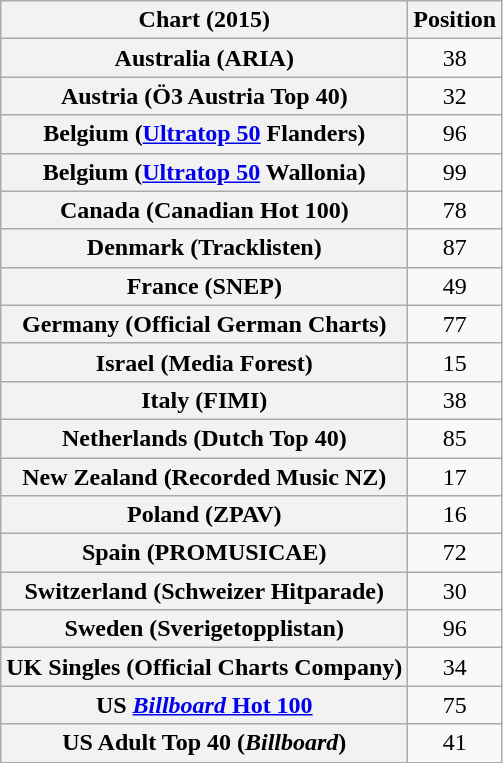<table class="wikitable plainrowheaders sortable" style="text-align:center">
<tr>
<th scope="col">Chart (2015)</th>
<th scope="col">Position</th>
</tr>
<tr>
<th scope="row">Australia (ARIA)</th>
<td>38</td>
</tr>
<tr>
<th scope="row">Austria (Ö3 Austria Top 40)</th>
<td>32</td>
</tr>
<tr>
<th scope="row">Belgium (<a href='#'>Ultratop 50</a> Flanders)</th>
<td>96</td>
</tr>
<tr>
<th scope="row">Belgium (<a href='#'>Ultratop 50</a> Wallonia)</th>
<td>99</td>
</tr>
<tr>
<th scope="row">Canada (Canadian Hot 100)</th>
<td>78</td>
</tr>
<tr>
<th scope="row">Denmark (Tracklisten)</th>
<td>87</td>
</tr>
<tr>
<th scope="row">France (SNEP)</th>
<td>49</td>
</tr>
<tr>
<th scope="row">Germany (Official German Charts)</th>
<td>77</td>
</tr>
<tr>
<th scope="row">Israel (Media Forest)</th>
<td>15</td>
</tr>
<tr>
<th scope="row">Italy (FIMI)</th>
<td>38</td>
</tr>
<tr>
<th scope="row">Netherlands (Dutch Top 40)</th>
<td>85</td>
</tr>
<tr>
<th scope="row">New Zealand (Recorded Music NZ)</th>
<td>17</td>
</tr>
<tr>
<th scope="row">Poland (ZPAV)</th>
<td>16</td>
</tr>
<tr>
<th scope="row">Spain (PROMUSICAE)</th>
<td>72</td>
</tr>
<tr>
<th scope="row">Switzerland (Schweizer Hitparade)</th>
<td>30</td>
</tr>
<tr>
<th scope="row">Sweden (Sverigetopplistan)</th>
<td>96</td>
</tr>
<tr>
<th scope="row">UK Singles (Official Charts Company)</th>
<td>34</td>
</tr>
<tr>
<th scope="row">US <a href='#'><em>Billboard</em> Hot 100</a></th>
<td>75</td>
</tr>
<tr>
<th scope="row">US Adult Top 40 (<em>Billboard</em>)</th>
<td>41</td>
</tr>
</table>
